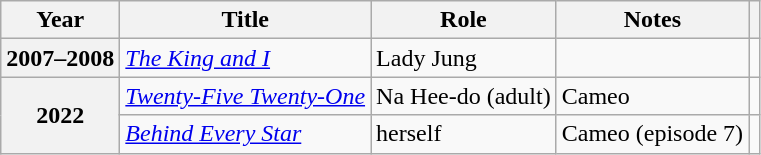<table class="wikitable sortable plainrowheaders">
<tr>
<th scope="col">Year</th>
<th scope="col">Title</th>
<th scope="col">Role</th>
<th scope="col">Notes</th>
<th scope="col" class="unsortable"></th>
</tr>
<tr>
<th scope="row">2007–2008</th>
<td><em><a href='#'>The King and I</a></em></td>
<td>Lady Jung</td>
<td></td>
<td></td>
</tr>
<tr>
<th rowspan="2" scope="row">2022</th>
<td><em><a href='#'>Twenty-Five Twenty-One</a></em></td>
<td>Na Hee-do (adult)</td>
<td rowspan="1">Cameo</td>
<td></td>
</tr>
<tr>
<td><em><a href='#'>Behind Every Star</a></em></td>
<td>herself</td>
<td>Cameo (episode 7)</td>
<td></td>
</tr>
</table>
